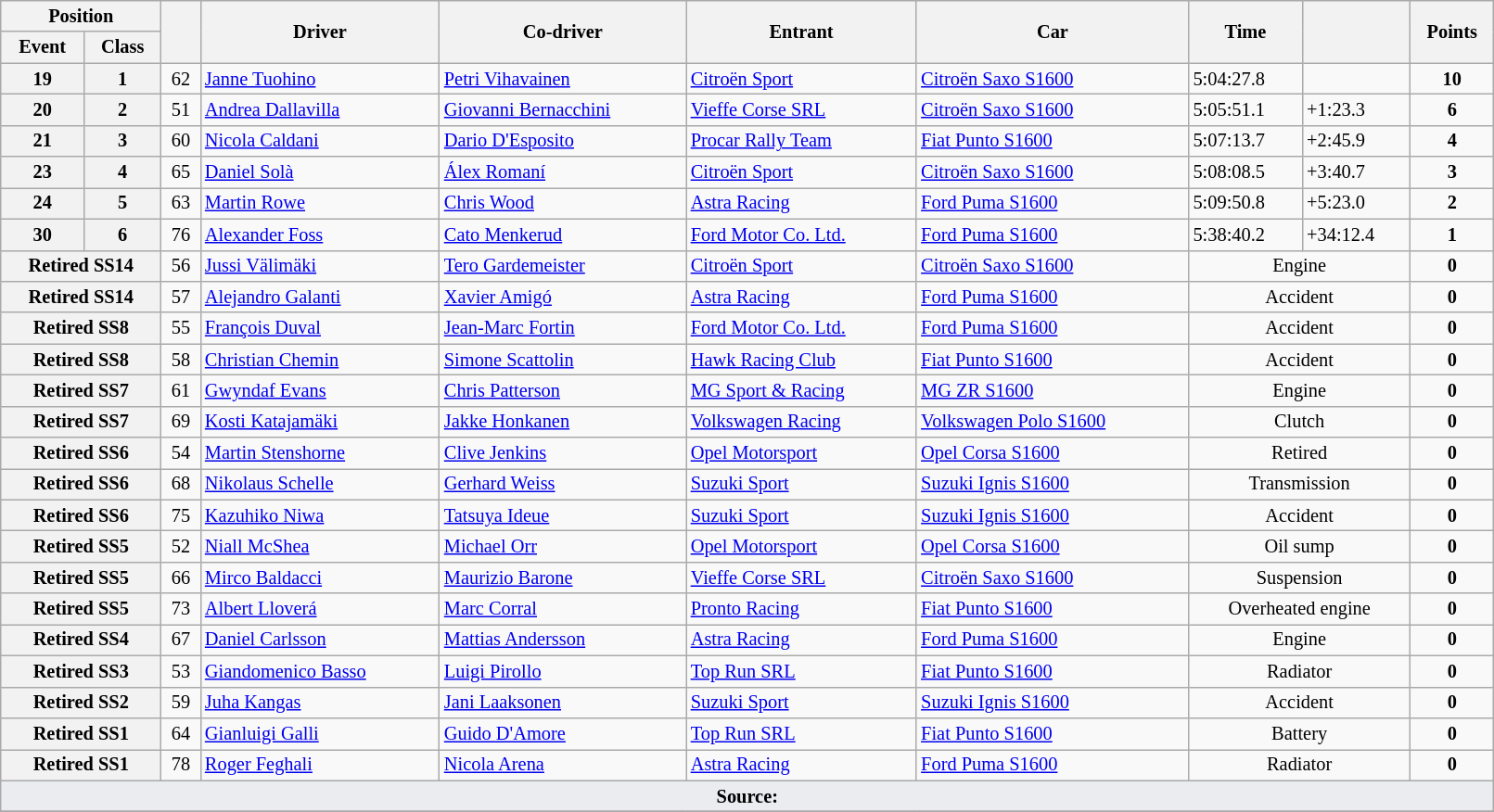<table class="wikitable" width=85% style="font-size: 85%;">
<tr>
<th colspan="2">Position</th>
<th rowspan="2"></th>
<th rowspan="2">Driver</th>
<th rowspan="2">Co-driver</th>
<th rowspan="2">Entrant</th>
<th rowspan="2">Car</th>
<th rowspan="2">Time</th>
<th rowspan="2"></th>
<th rowspan="2">Points</th>
</tr>
<tr>
<th>Event</th>
<th>Class</th>
</tr>
<tr>
<th>19</th>
<th>1</th>
<td align="center">62</td>
<td> <a href='#'>Janne Tuohino</a></td>
<td> <a href='#'>Petri Vihavainen</a></td>
<td> <a href='#'>Citroën Sport</a></td>
<td><a href='#'>Citroën Saxo S1600</a></td>
<td>5:04:27.8</td>
<td></td>
<td align="center"><strong>10</strong></td>
</tr>
<tr>
<th>20</th>
<th>2</th>
<td align="center">51</td>
<td> <a href='#'>Andrea Dallavilla</a></td>
<td> <a href='#'>Giovanni Bernacchini</a></td>
<td> <a href='#'>Vieffe Corse SRL</a></td>
<td><a href='#'>Citroën Saxo S1600</a></td>
<td>5:05:51.1</td>
<td>+1:23.3</td>
<td align="center"><strong>6</strong></td>
</tr>
<tr>
<th>21</th>
<th>3</th>
<td align="center">60</td>
<td> <a href='#'>Nicola Caldani</a></td>
<td> <a href='#'>Dario D'Esposito</a></td>
<td> <a href='#'>Procar Rally Team</a></td>
<td><a href='#'>Fiat Punto S1600</a></td>
<td>5:07:13.7</td>
<td>+2:45.9</td>
<td align="center"><strong>4</strong></td>
</tr>
<tr>
<th>23</th>
<th>4</th>
<td align="center">65</td>
<td> <a href='#'>Daniel Solà</a></td>
<td> <a href='#'>Álex Romaní</a></td>
<td> <a href='#'>Citroën Sport</a></td>
<td><a href='#'>Citroën Saxo S1600</a></td>
<td>5:08:08.5</td>
<td>+3:40.7</td>
<td align="center"><strong>3</strong></td>
</tr>
<tr>
<th>24</th>
<th>5</th>
<td align="center">63</td>
<td> <a href='#'>Martin Rowe</a></td>
<td> <a href='#'>Chris Wood</a></td>
<td> <a href='#'>Astra Racing</a></td>
<td><a href='#'>Ford Puma S1600</a></td>
<td>5:09:50.8</td>
<td>+5:23.0</td>
<td align="center"><strong>2</strong></td>
</tr>
<tr>
<th>30</th>
<th>6</th>
<td align="center">76</td>
<td> <a href='#'>Alexander Foss</a></td>
<td> <a href='#'>Cato Menkerud</a></td>
<td> <a href='#'>Ford Motor Co. Ltd.</a></td>
<td><a href='#'>Ford Puma S1600</a></td>
<td>5:38:40.2</td>
<td>+34:12.4</td>
<td align="center"><strong>1</strong></td>
</tr>
<tr>
<th colspan="2">Retired SS14</th>
<td align="center">56</td>
<td> <a href='#'>Jussi Välimäki</a></td>
<td> <a href='#'>Tero Gardemeister</a></td>
<td> <a href='#'>Citroën Sport</a></td>
<td><a href='#'>Citroën Saxo S1600</a></td>
<td align="center" colspan="2">Engine</td>
<td align="center"><strong>0</strong></td>
</tr>
<tr>
<th colspan="2">Retired SS14</th>
<td align="center">57</td>
<td> <a href='#'>Alejandro Galanti</a></td>
<td> <a href='#'>Xavier Amigó</a></td>
<td> <a href='#'>Astra Racing</a></td>
<td><a href='#'>Ford Puma S1600</a></td>
<td align="center" colspan="2">Accident</td>
<td align="center"><strong>0</strong></td>
</tr>
<tr>
<th colspan="2">Retired SS8</th>
<td align="center">55</td>
<td> <a href='#'>François Duval</a></td>
<td> <a href='#'>Jean-Marc Fortin</a></td>
<td> <a href='#'>Ford Motor Co. Ltd.</a></td>
<td><a href='#'>Ford Puma S1600</a></td>
<td align="center" colspan="2">Accident</td>
<td align="center"><strong>0</strong></td>
</tr>
<tr>
<th colspan="2">Retired SS8</th>
<td align="center">58</td>
<td> <a href='#'>Christian Chemin</a></td>
<td> <a href='#'>Simone Scattolin</a></td>
<td> <a href='#'>Hawk Racing Club</a></td>
<td><a href='#'>Fiat Punto S1600</a></td>
<td align="center" colspan="2">Accident</td>
<td align="center"><strong>0</strong></td>
</tr>
<tr>
<th colspan="2">Retired SS7</th>
<td align="center">61</td>
<td> <a href='#'>Gwyndaf Evans</a></td>
<td> <a href='#'>Chris Patterson</a></td>
<td> <a href='#'>MG Sport & Racing</a></td>
<td><a href='#'>MG ZR S1600</a></td>
<td align="center" colspan="2">Engine</td>
<td align="center"><strong>0</strong></td>
</tr>
<tr>
<th colspan="2">Retired SS7</th>
<td align="center">69</td>
<td> <a href='#'>Kosti Katajamäki</a></td>
<td> <a href='#'>Jakke Honkanen</a></td>
<td> <a href='#'>Volkswagen Racing</a></td>
<td><a href='#'>Volkswagen Polo S1600</a></td>
<td align="center" colspan="2">Clutch</td>
<td align="center"><strong>0</strong></td>
</tr>
<tr>
<th colspan="2">Retired SS6</th>
<td align="center">54</td>
<td> <a href='#'>Martin Stenshorne</a></td>
<td> <a href='#'>Clive Jenkins</a></td>
<td> <a href='#'>Opel Motorsport</a></td>
<td><a href='#'>Opel Corsa S1600</a></td>
<td align="center" colspan="2">Retired</td>
<td align="center"><strong>0</strong></td>
</tr>
<tr>
<th colspan="2">Retired SS6</th>
<td align="center">68</td>
<td> <a href='#'>Nikolaus Schelle</a></td>
<td> <a href='#'>Gerhard Weiss</a></td>
<td> <a href='#'>Suzuki Sport</a></td>
<td><a href='#'>Suzuki Ignis S1600</a></td>
<td align="center" colspan="2">Transmission</td>
<td align="center"><strong>0</strong></td>
</tr>
<tr>
<th colspan="2">Retired SS6</th>
<td align="center">75</td>
<td> <a href='#'>Kazuhiko Niwa</a></td>
<td> <a href='#'>Tatsuya Ideue</a></td>
<td> <a href='#'>Suzuki Sport</a></td>
<td><a href='#'>Suzuki Ignis S1600</a></td>
<td align="center" colspan="2">Accident</td>
<td align="center"><strong>0</strong></td>
</tr>
<tr>
<th colspan="2">Retired SS5</th>
<td align="center">52</td>
<td> <a href='#'>Niall McShea</a></td>
<td> <a href='#'>Michael Orr</a></td>
<td> <a href='#'>Opel Motorsport</a></td>
<td><a href='#'>Opel Corsa S1600</a></td>
<td align="center" colspan="2">Oil sump</td>
<td align="center"><strong>0</strong></td>
</tr>
<tr>
<th colspan="2">Retired SS5</th>
<td align="center">66</td>
<td> <a href='#'>Mirco Baldacci</a></td>
<td> <a href='#'>Maurizio Barone</a></td>
<td> <a href='#'>Vieffe Corse SRL</a></td>
<td><a href='#'>Citroën Saxo S1600</a></td>
<td align="center" colspan="2">Suspension</td>
<td align="center"><strong>0</strong></td>
</tr>
<tr>
<th colspan="2">Retired SS5</th>
<td align="center">73</td>
<td> <a href='#'>Albert Lloverá</a></td>
<td> <a href='#'>Marc Corral</a></td>
<td> <a href='#'>Pronto Racing</a></td>
<td><a href='#'>Fiat Punto S1600</a></td>
<td align="center" colspan="2">Overheated engine</td>
<td align="center"><strong>0</strong></td>
</tr>
<tr>
<th colspan="2">Retired SS4</th>
<td align="center">67</td>
<td> <a href='#'>Daniel Carlsson</a></td>
<td> <a href='#'>Mattias Andersson</a></td>
<td> <a href='#'>Astra Racing</a></td>
<td><a href='#'>Ford Puma S1600</a></td>
<td align="center" colspan="2">Engine</td>
<td align="center"><strong>0</strong></td>
</tr>
<tr>
<th colspan="2">Retired SS3</th>
<td align="center">53</td>
<td> <a href='#'>Giandomenico Basso</a></td>
<td> <a href='#'>Luigi Pirollo</a></td>
<td> <a href='#'>Top Run SRL</a></td>
<td><a href='#'>Fiat Punto S1600</a></td>
<td align="center" colspan="2">Radiator</td>
<td align="center"><strong>0</strong></td>
</tr>
<tr>
<th colspan="2">Retired SS2</th>
<td align="center">59</td>
<td> <a href='#'>Juha Kangas</a></td>
<td> <a href='#'>Jani Laaksonen</a></td>
<td> <a href='#'>Suzuki Sport</a></td>
<td><a href='#'>Suzuki Ignis S1600</a></td>
<td align="center" colspan="2">Accident</td>
<td align="center"><strong>0</strong></td>
</tr>
<tr>
<th colspan="2">Retired SS1</th>
<td align="center">64</td>
<td> <a href='#'>Gianluigi Galli</a></td>
<td> <a href='#'>Guido D'Amore</a></td>
<td> <a href='#'>Top Run SRL</a></td>
<td><a href='#'>Fiat Punto S1600</a></td>
<td align="center" colspan="2">Battery</td>
<td align="center"><strong>0</strong></td>
</tr>
<tr>
<th colspan="2">Retired SS1</th>
<td align="center">78</td>
<td> <a href='#'>Roger Feghali</a></td>
<td> <a href='#'>Nicola Arena</a></td>
<td> <a href='#'>Astra Racing</a></td>
<td><a href='#'>Ford Puma S1600</a></td>
<td align="center" colspan="2">Radiator</td>
<td align="center"><strong>0</strong></td>
</tr>
<tr>
<td style="background-color:#EAECF0; text-align:center" colspan="10"><strong>Source:</strong></td>
</tr>
<tr>
</tr>
</table>
